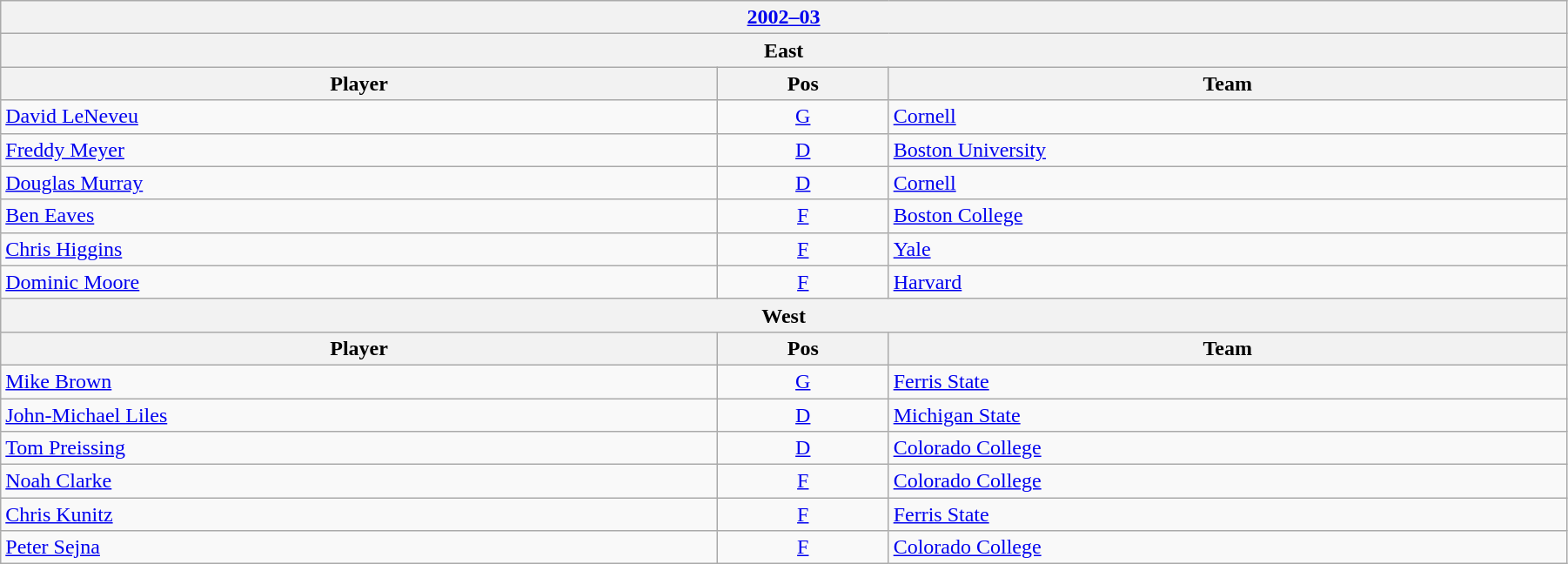<table class="wikitable" width=95%>
<tr>
<th colspan=3><a href='#'>2002–03</a></th>
</tr>
<tr>
<th colspan=3><strong>East</strong></th>
</tr>
<tr>
<th>Player</th>
<th>Pos</th>
<th>Team</th>
</tr>
<tr>
<td><a href='#'>David LeNeveu</a></td>
<td style="text-align:center;"><a href='#'>G</a></td>
<td><a href='#'>Cornell</a></td>
</tr>
<tr>
<td><a href='#'>Freddy Meyer</a></td>
<td style="text-align:center;"><a href='#'>D</a></td>
<td><a href='#'>Boston University</a></td>
</tr>
<tr>
<td><a href='#'>Douglas Murray</a></td>
<td style="text-align:center;"><a href='#'>D</a></td>
<td><a href='#'>Cornell</a></td>
</tr>
<tr>
<td><a href='#'>Ben Eaves</a></td>
<td style="text-align:center;"><a href='#'>F</a></td>
<td><a href='#'>Boston College</a></td>
</tr>
<tr>
<td><a href='#'>Chris Higgins</a></td>
<td style="text-align:center;"><a href='#'>F</a></td>
<td><a href='#'>Yale</a></td>
</tr>
<tr>
<td><a href='#'>Dominic Moore</a></td>
<td style="text-align:center;"><a href='#'>F</a></td>
<td><a href='#'>Harvard</a></td>
</tr>
<tr>
<th colspan=3><strong>West</strong></th>
</tr>
<tr>
<th>Player</th>
<th>Pos</th>
<th>Team</th>
</tr>
<tr>
<td><a href='#'>Mike Brown</a></td>
<td style="text-align:center;"><a href='#'>G</a></td>
<td><a href='#'>Ferris State</a></td>
</tr>
<tr>
<td><a href='#'>John-Michael Liles</a></td>
<td style="text-align:center;"><a href='#'>D</a></td>
<td><a href='#'>Michigan State</a></td>
</tr>
<tr>
<td><a href='#'>Tom Preissing</a></td>
<td style="text-align:center;"><a href='#'>D</a></td>
<td><a href='#'>Colorado College</a></td>
</tr>
<tr>
<td><a href='#'>Noah Clarke</a></td>
<td style="text-align:center;"><a href='#'>F</a></td>
<td><a href='#'>Colorado College</a></td>
</tr>
<tr>
<td><a href='#'>Chris Kunitz</a></td>
<td style="text-align:center;"><a href='#'>F</a></td>
<td><a href='#'>Ferris State</a></td>
</tr>
<tr>
<td><a href='#'>Peter Sejna</a></td>
<td style="text-align:center;"><a href='#'>F</a></td>
<td><a href='#'>Colorado College</a></td>
</tr>
</table>
